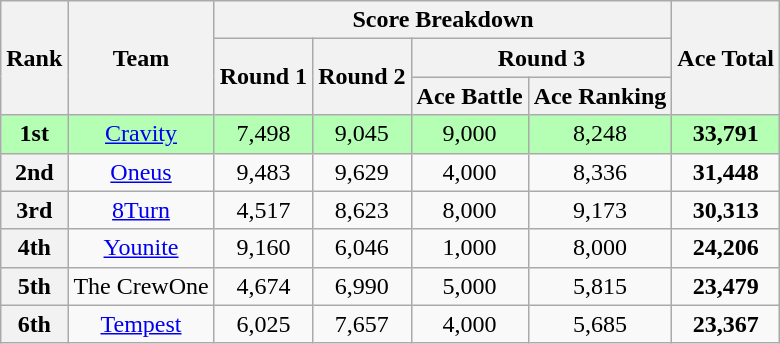<table class="wikitable plainrowheaders sortable" style="text-align:center">
<tr>
<th rowspan="3">Rank</th>
<th rowspan="3">Team</th>
<th colspan="4">Score Breakdown</th>
<th rowspan="3">Ace Total<br></th>
</tr>
<tr>
<th rowspan="2">Round 1<br></th>
<th rowspan="2">Round 2<br></th>
<th colspan="2">Round 3<br></th>
</tr>
<tr>
<th>Ace Battle<br></th>
<th>Ace Ranking<br></th>
</tr>
<tr>
<th style="background:#B4FFB4 ">1st</th>
<td style="background:#B4FFB4 "><a href='#'>Cravity</a></td>
<td style="background:#B4FFB4 ">7,498</td>
<td style="background:#B4FFB4 ">9,045</td>
<td style="background:#B4FFB4 ">9,000</td>
<td style="background:#B4FFB4 ">8,248</td>
<td style="background:#B4FFB4 "><strong>33,791</strong></td>
</tr>
<tr>
<th>2nd</th>
<td><a href='#'>Oneus</a></td>
<td>9,483</td>
<td>9,629</td>
<td>4,000</td>
<td>8,336</td>
<td><strong>31,448</strong></td>
</tr>
<tr>
<th>3rd</th>
<td><a href='#'>8Turn</a></td>
<td>4,517</td>
<td>8,623</td>
<td>8,000</td>
<td>9,173</td>
<td><strong>30,313</strong></td>
</tr>
<tr>
<th>4th</th>
<td><a href='#'>Younite</a></td>
<td>9,160</td>
<td>6,046</td>
<td>1,000</td>
<td>8,000</td>
<td><strong>24,206</strong></td>
</tr>
<tr>
<th>5th</th>
<td>The CrewOne</td>
<td>4,674</td>
<td>6,990</td>
<td>5,000</td>
<td>5,815</td>
<td><strong>23,479</strong></td>
</tr>
<tr>
<th>6th</th>
<td><a href='#'>Tempest</a></td>
<td>6,025</td>
<td>7,657</td>
<td>4,000</td>
<td>5,685</td>
<td><strong>23,367</strong></td>
</tr>
</table>
